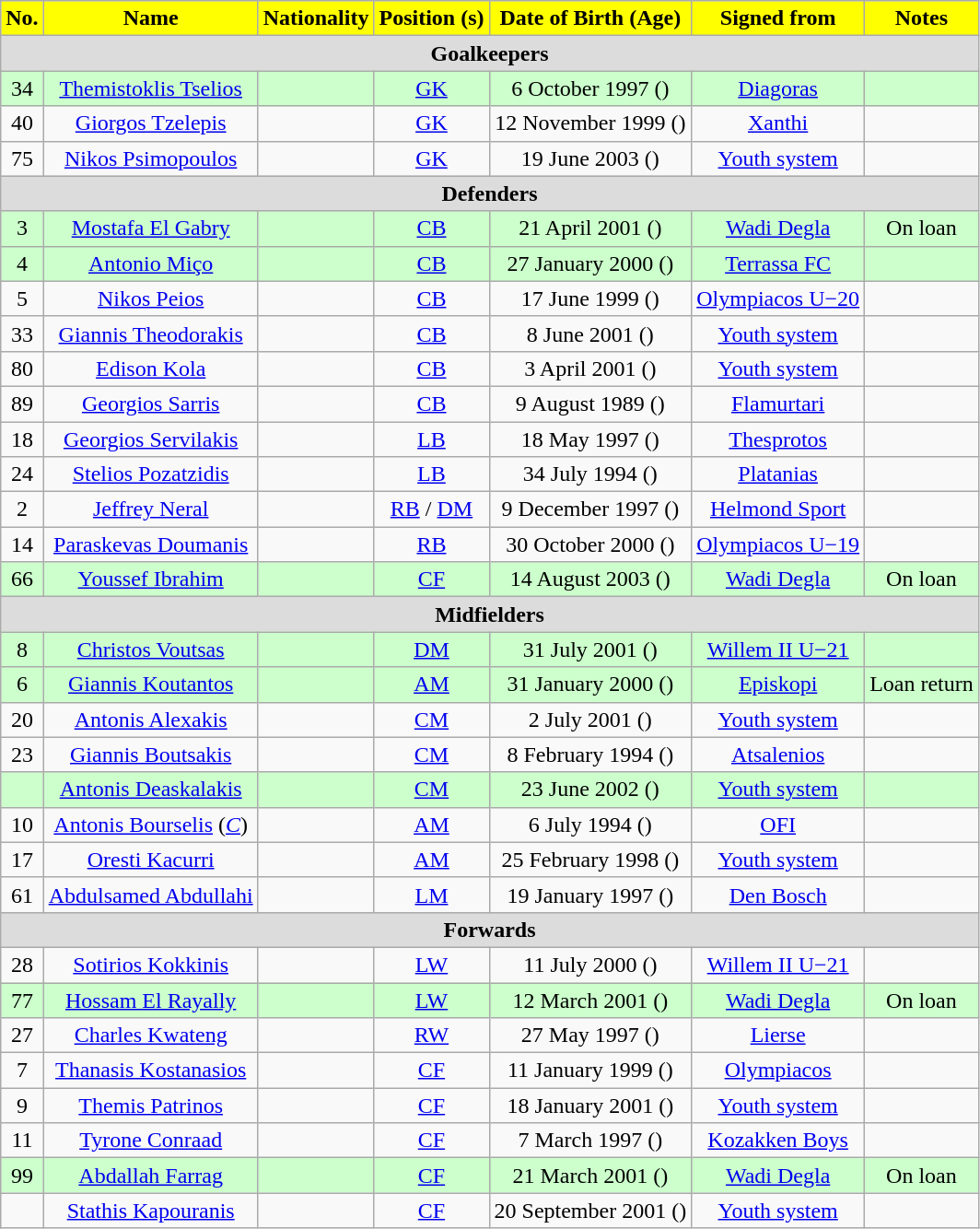<table class="wikitable" style="text-align:center;">
<tr>
<th style="background:yellow; color:black;">No.</th>
<th style="background:yellow; color:black;">Name</th>
<th style="background:yellow; color:black;">Nationality</th>
<th style="background:yellow; color:black;">Position (s)</th>
<th style="background:yellow; color:black;">Date of Birth (Age)</th>
<th style="background:yellow; color:black;">Signed from</th>
<th style="background:yellow; color:black;">Notes</th>
</tr>
<tr>
<th colspan="7" style="background:#dcdcdc;">Goalkeepers</th>
</tr>
<tr>
<th style="background:#CCFFCC; font-weight: normal;">34</th>
<th style="background:#CCFFCC; font-weight: normal;"><a href='#'>Themistoklis Tselios</a></th>
<th style="background:#CCFFCC; font-weight: normal;"></th>
<th style="background:#CCFFCC; font-weight: normal;"><a href='#'>GK</a></th>
<th style="background:#CCFFCC; font-weight: normal;">6 October 1997 ()</th>
<th style="background:#CCFFCC; font-weight: normal;"> <a href='#'>Diagoras</a></th>
<th style="background:#CCFFCC; font-weight: normal;"></th>
</tr>
<tr>
<td>40</td>
<td><a href='#'>Giorgos Tzelepis</a></td>
<td></td>
<td><a href='#'>GK</a></td>
<td>12 November 1999 ()</td>
<td> <a href='#'>Xanthi</a></td>
<td></td>
</tr>
<tr>
<td>75</td>
<td><a href='#'>Nikos Psimopoulos</a></td>
<td></td>
<td><a href='#'>GK</a></td>
<td>19 June 2003 ()</td>
<td><a href='#'>Youth system</a></td>
<td></td>
</tr>
<tr>
<th colspan="7" style="background:#dcdcdc;">Defenders</th>
</tr>
<tr>
<th style="background:#CCFFCC; font-weight: normal;">3</th>
<th style="background:#CCFFCC; font-weight: normal;"><a href='#'>Mostafa El Gabry</a></th>
<th style="background:#CCFFCC; font-weight: normal;"></th>
<th style="background:#CCFFCC; font-weight: normal;"><a href='#'>CB</a></th>
<th style="background:#CCFFCC; font-weight: normal;">21 April 2001 ()</th>
<th style="background:#CCFFCC; font-weight: normal;"> <a href='#'>Wadi Degla</a></th>
<th style="background:#CCFFCC; font-weight: normal;">On loan</th>
</tr>
<tr>
<th style="background:#CCFFCC; font-weight: normal;">4</th>
<th style="background:#CCFFCC; font-weight: normal;"><a href='#'>Antonio Miço</a></th>
<th style="background:#CCFFCC; font-weight: normal;"> </th>
<th style="background:#CCFFCC; font-weight: normal;"><a href='#'>CB</a></th>
<th style="background:#CCFFCC; font-weight: normal;">27 January 2000 ()</th>
<th style="background:#CCFFCC; font-weight: normal;"> <a href='#'>Terrassa FC</a></th>
<th style="background:#CCFFCC; font-weight: normal;"></th>
</tr>
<tr>
<td>5</td>
<td><a href='#'>Nikos Peios</a></td>
<td></td>
<td><a href='#'>CB</a></td>
<td>17 June 1999 ()</td>
<td> <a href='#'>Olympiacos U−20</a></td>
<td></td>
</tr>
<tr>
<td>33</td>
<td><a href='#'>Giannis Theodorakis</a></td>
<td></td>
<td><a href='#'>CB</a></td>
<td>8 June 2001 ()</td>
<td><a href='#'>Youth system</a></td>
<td></td>
</tr>
<tr>
<td>80</td>
<td><a href='#'>Edison Kola</a></td>
<td> </td>
<td><a href='#'>CB</a></td>
<td>3 April 2001 ()</td>
<td><a href='#'>Youth system</a></td>
<td></td>
</tr>
<tr>
<td>89</td>
<td><a href='#'>Georgios Sarris</a></td>
<td></td>
<td><a href='#'>CB</a></td>
<td>9 August 1989 ()</td>
<td> <a href='#'>Flamurtari</a></td>
<td></td>
</tr>
<tr>
<td>18</td>
<td><a href='#'>Georgios Servilakis</a></td>
<td></td>
<td><a href='#'>LB</a></td>
<td>18 May 1997 ()</td>
<td> <a href='#'>Thesprotos</a></td>
<td></td>
</tr>
<tr>
<td>24</td>
<td><a href='#'>Stelios Pozatzidis</a></td>
<td></td>
<td><a href='#'>LB</a></td>
<td>34 July 1994 ()</td>
<td> <a href='#'>Platanias</a></td>
<td></td>
</tr>
<tr>
<td>2</td>
<td><a href='#'>Jeffrey Neral</a></td>
<td></td>
<td><a href='#'>RB</a> / <a href='#'>DM</a></td>
<td>9 December 1997 ()</td>
<td> <a href='#'>Helmond Sport</a></td>
<td></td>
</tr>
<tr>
<td>14</td>
<td><a href='#'>Paraskevas Doumanis</a></td>
<td></td>
<td><a href='#'>RB</a></td>
<td>30 October 2000 ()</td>
<td> <a href='#'>Olympiacos U−19</a></td>
<td></td>
</tr>
<tr>
<th style="background:#CCFFCC; font-weight: normal;">66</th>
<th style="background:#CCFFCC; font-weight: normal;"><a href='#'>Youssef Ibrahim</a></th>
<th style="background:#CCFFCC; font-weight: normal;"></th>
<th style="background:#CCFFCC; font-weight: normal;"><a href='#'>CF</a></th>
<th style="background:#CCFFCC; font-weight: normal;">14 August 2003 ()</th>
<th style="background:#CCFFCC; font-weight: normal;"> <a href='#'>Wadi Degla</a></th>
<th style="background:#CCFFCC; font-weight: normal;">On loan</th>
</tr>
<tr>
<th colspan="7" style="background:#dcdcdc;">Midfielders</th>
</tr>
<tr>
<th style="background:#CCFFCC; font-weight: normal;">8</th>
<th style="background:#CCFFCC; font-weight: normal;"><a href='#'>Christos Voutsas</a></th>
<th style="background:#CCFFCC; font-weight: normal;"></th>
<th style="background:#CCFFCC; font-weight: normal;"><a href='#'>DM</a></th>
<th style="background:#CCFFCC; font-weight: normal;">31 July 2001 ()</th>
<th style="background:#CCFFCC; font-weight: normal;"> <a href='#'>Willem II U−21</a></th>
<th style="background:#CCFFCC; font-weight: normal;"></th>
</tr>
<tr>
<th style="background:#CCFFCC; font-weight: normal;">6</th>
<th style="background:#CCFFCC; font-weight: normal;"><a href='#'>Giannis Koutantos</a></th>
<th style="background:#CCFFCC; font-weight: normal;"></th>
<th style="background:#CCFFCC; font-weight: normal;"><a href='#'>AM</a></th>
<th style="background:#CCFFCC; font-weight: normal;">31 January 2000 ()</th>
<th style="background:#CCFFCC; font-weight: normal;"> <a href='#'>Episkopi</a></th>
<th style="background:#CCFFCC; font-weight: normal;">Loan return</th>
</tr>
<tr>
<td>20</td>
<td><a href='#'>Antonis Alexakis</a></td>
<td></td>
<td><a href='#'>CM</a></td>
<td>2 July 2001 ()</td>
<td><a href='#'>Youth system</a></td>
<td></td>
</tr>
<tr>
<td>23</td>
<td><a href='#'>Giannis Boutsakis</a></td>
<td></td>
<td><a href='#'>CM</a></td>
<td>8 February 1994 ()</td>
<td> <a href='#'>Atsalenios</a></td>
<td></td>
</tr>
<tr>
<th style="background:#CCFFCC; font-weight: normal;"></th>
<th style="background:#CCFFCC; font-weight: normal;"><a href='#'>Antonis Deaskalakis</a></th>
<th style="background:#CCFFCC; font-weight: normal;"></th>
<th style="background:#CCFFCC; font-weight: normal;"><a href='#'>CM</a></th>
<th style="background:#CCFFCC; font-weight: normal;">23 June 2002 ()</th>
<th style="background:#CCFFCC; font-weight: normal;"><a href='#'>Youth system</a></th>
<th style="background:#CCFFCC; font-weight: normal;"></th>
</tr>
<tr>
<td>10</td>
<td><a href='#'>Antonis Bourselis</a> (<em><a href='#'>C</a></em>)</td>
<td></td>
<td><a href='#'>AM</a></td>
<td>6 July 1994 ()</td>
<td> <a href='#'>OFI</a></td>
<td></td>
</tr>
<tr>
<td>17</td>
<td><a href='#'>Oresti Kacurri</a></td>
<td></td>
<td><a href='#'>AM</a></td>
<td>25 February 1998 ()</td>
<td><a href='#'>Youth system</a></td>
<td></td>
</tr>
<tr>
<td>61</td>
<td><a href='#'>Abdulsamed Abdullahi</a></td>
<td> </td>
<td><a href='#'>LM</a></td>
<td>19 January 1997 ()</td>
<td> <a href='#'>Den Bosch</a></td>
<td></td>
</tr>
<tr>
<th colspan="7" style="background:#dcdcdc;">Forwards</th>
</tr>
<tr>
<td>28</td>
<td><a href='#'>Sotirios Kokkinis</a></td>
<td> </td>
<td><a href='#'>LW</a></td>
<td>11 July 2000 ()</td>
<td> <a href='#'>Willem II U−21</a></td>
<td></td>
</tr>
<tr>
<th style="background:#CCFFCC; font-weight: normal;">77</th>
<th style="background:#CCFFCC; font-weight: normal;"><a href='#'>Hossam El Rayally</a></th>
<th style="background:#CCFFCC; font-weight: normal;"></th>
<th style="background:#CCFFCC; font-weight: normal;"><a href='#'>LW</a></th>
<th style="background:#CCFFCC; font-weight: normal;">12 March 2001 ()</th>
<th style="background:#CCFFCC; font-weight: normal;"> <a href='#'>Wadi Degla</a></th>
<th style="background:#CCFFCC; font-weight: normal;">On loan</th>
</tr>
<tr>
<td>27</td>
<td><a href='#'>Charles Kwateng</a></td>
<td> </td>
<td><a href='#'>RW</a></td>
<td>27 May 1997 ()</td>
<td> <a href='#'>Lierse</a></td>
<td></td>
</tr>
<tr>
<td>7</td>
<td><a href='#'>Thanasis Kostanasios</a></td>
<td></td>
<td><a href='#'>CF</a></td>
<td>11 January 1999 ()</td>
<td> <a href='#'>Olympiacos</a></td>
<td></td>
</tr>
<tr>
<td>9</td>
<td><a href='#'>Themis Patrinos</a></td>
<td></td>
<td><a href='#'>CF</a></td>
<td>18 January 2001 ()</td>
<td><a href='#'>Youth system</a></td>
<td></td>
</tr>
<tr>
<td>11</td>
<td><a href='#'>Tyrone Conraad</a></td>
<td></td>
<td><a href='#'>CF</a></td>
<td>7 March 1997 ()</td>
<td> <a href='#'>Kozakken Boys</a></td>
<td></td>
</tr>
<tr>
<th style="background:#CCFFCC; font-weight: normal;">99</th>
<th style="background:#CCFFCC; font-weight: normal;"><a href='#'>Abdallah Farrag</a></th>
<th style="background:#CCFFCC; font-weight: normal;"></th>
<th style="background:#CCFFCC; font-weight: normal;"><a href='#'>CF</a></th>
<th style="background:#CCFFCC; font-weight: normal;">21 March 2001 ()</th>
<th style="background:#CCFFCC; font-weight: normal;"> <a href='#'>Wadi Degla</a></th>
<th style="background:#CCFFCC; font-weight: normal;">On loan</th>
</tr>
<tr>
<td></td>
<td><a href='#'>Stathis Kapouranis</a></td>
<td></td>
<td><a href='#'>CF</a></td>
<td>20 September 2001 ()</td>
<td><a href='#'>Youth system</a></td>
<td></td>
</tr>
</table>
